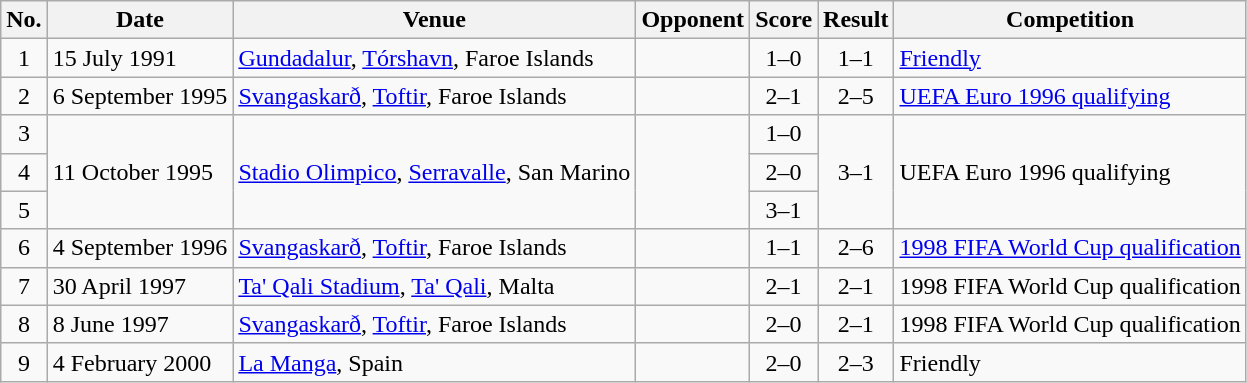<table class="wikitable sortable">
<tr>
<th scope="col">No.</th>
<th scope="col">Date</th>
<th scope="col">Venue</th>
<th scope="col">Opponent</th>
<th scope="col">Score</th>
<th scope="col">Result</th>
<th scope="col">Competition</th>
</tr>
<tr>
<td style="text-align:center">1</td>
<td>15 July 1991</td>
<td><a href='#'>Gundadalur</a>, <a href='#'>Tórshavn</a>, Faroe Islands</td>
<td></td>
<td style="text-align:center">1–0</td>
<td style="text-align:center">1–1</td>
<td><a href='#'>Friendly</a></td>
</tr>
<tr>
<td style="text-align:center">2</td>
<td>6 September 1995</td>
<td><a href='#'>Svangaskarð</a>, <a href='#'>Toftir</a>, Faroe Islands</td>
<td></td>
<td style="text-align:center">2–1</td>
<td style="text-align:center">2–5</td>
<td><a href='#'>UEFA Euro 1996 qualifying</a></td>
</tr>
<tr>
<td style="text-align:center">3</td>
<td rowspan="3">11 October 1995</td>
<td rowspan="3"><a href='#'>Stadio Olimpico</a>, <a href='#'>Serravalle</a>, San Marino</td>
<td rowspan="3"></td>
<td style="text-align:center">1–0</td>
<td rowspan="3" style="text-align:center">3–1</td>
<td rowspan="3">UEFA Euro 1996 qualifying</td>
</tr>
<tr>
<td style="text-align:center">4</td>
<td style="text-align:center">2–0</td>
</tr>
<tr>
<td style="text-align:center">5</td>
<td style="text-align:center">3–1</td>
</tr>
<tr>
<td style="text-align:center">6</td>
<td>4 September 1996</td>
<td><a href='#'>Svangaskarð</a>, <a href='#'>Toftir</a>, Faroe Islands</td>
<td></td>
<td style="text-align:center">1–1</td>
<td style="text-align:center">2–6</td>
<td><a href='#'>1998 FIFA World Cup qualification</a></td>
</tr>
<tr>
<td style="text-align:center">7</td>
<td>30 April 1997</td>
<td><a href='#'>Ta' Qali Stadium</a>, <a href='#'>Ta' Qali</a>, Malta</td>
<td></td>
<td style="text-align:center">2–1</td>
<td style="text-align:center">2–1</td>
<td>1998 FIFA World Cup qualification</td>
</tr>
<tr>
<td style="text-align:center">8</td>
<td>8 June 1997</td>
<td><a href='#'>Svangaskarð</a>, <a href='#'>Toftir</a>, Faroe Islands</td>
<td></td>
<td style="text-align:center">2–0</td>
<td style="text-align:center">2–1</td>
<td>1998 FIFA World Cup qualification</td>
</tr>
<tr>
<td style="text-align:center">9</td>
<td>4 February 2000</td>
<td><a href='#'>La Manga</a>, Spain</td>
<td></td>
<td style="text-align:center">2–0</td>
<td style="text-align:center">2–3</td>
<td>Friendly</td>
</tr>
</table>
